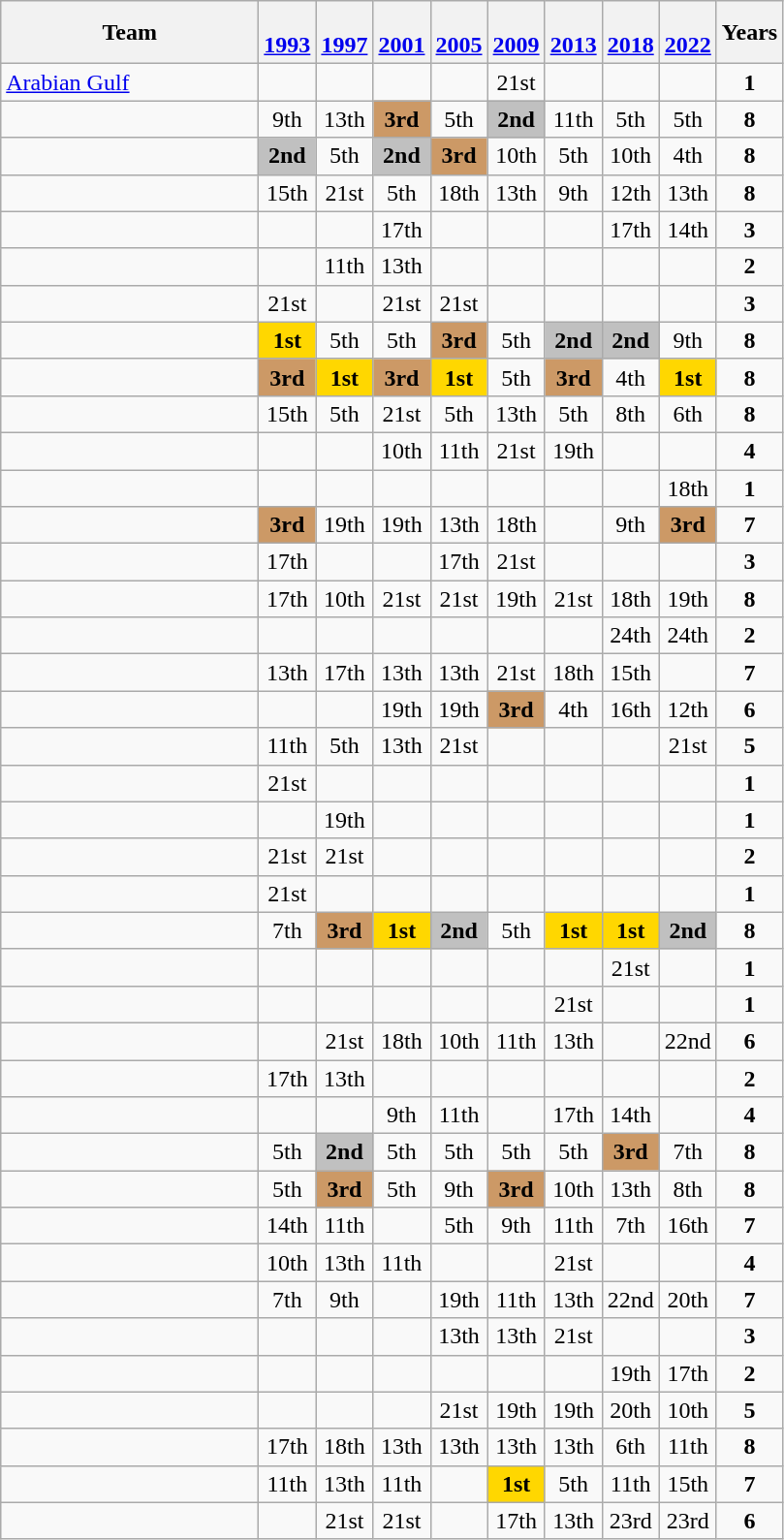<table class="wikitable" style="text-align: center">
<tr>
<th width=170>Team</th>
<th><br><a href='#'>1993</a></th>
<th><br><a href='#'>1997</a></th>
<th><br><a href='#'>2001</a></th>
<th><br><a href='#'>2005</a></th>
<th><br><a href='#'>2009</a></th>
<th><br><a href='#'>2013</a></th>
<th><br><a href='#'>2018</a></th>
<th><br><a href='#'>2022</a></th>
<th>Years</th>
</tr>
<tr>
<td align=left> <a href='#'>Arabian Gulf</a></td>
<td></td>
<td></td>
<td></td>
<td></td>
<td>21st</td>
<td></td>
<td></td>
<td></td>
<td><strong>1</strong></td>
</tr>
<tr>
<td align=left></td>
<td>9th</td>
<td>13th</td>
<td bgcolor=cc9966><strong>3rd</strong></td>
<td>5th</td>
<td bgcolor=silver><strong>2nd</strong></td>
<td>11th</td>
<td>5th</td>
<td>5th</td>
<td><strong>8</strong></td>
</tr>
<tr>
<td align=left></td>
<td bgcolor=silver><strong>2nd</strong></td>
<td>5th</td>
<td bgcolor=silver><strong>2nd</strong></td>
<td bgcolor=cc9966><strong>3rd</strong></td>
<td>10th</td>
<td>5th</td>
<td>10th</td>
<td>4th</td>
<td><strong>8</strong></td>
</tr>
<tr>
<td align=left></td>
<td>15th</td>
<td>21st</td>
<td>5th</td>
<td>18th</td>
<td>13th</td>
<td>9th</td>
<td>12th</td>
<td>13th</td>
<td><strong>8</strong></td>
</tr>
<tr>
<td align=left></td>
<td></td>
<td></td>
<td>17th</td>
<td></td>
<td></td>
<td></td>
<td>17th</td>
<td>14th</td>
<td><strong>3</strong></td>
</tr>
<tr>
<td align=left></td>
<td></td>
<td>11th</td>
<td>13th</td>
<td></td>
<td></td>
<td></td>
<td></td>
<td></td>
<td><strong>2</strong></td>
</tr>
<tr>
<td align=left></td>
<td>21st</td>
<td></td>
<td>21st</td>
<td>21st</td>
<td></td>
<td></td>
<td></td>
<td></td>
<td><strong>3</strong></td>
</tr>
<tr>
<td align=left></td>
<td bgcolor=gold><strong>1st</strong></td>
<td>5th</td>
<td>5th</td>
<td bgcolor=cc9966><strong>3rd</strong></td>
<td>5th</td>
<td bgcolor=silver><strong>2nd</strong></td>
<td bgcolor=silver><strong>2nd</strong></td>
<td>9th</td>
<td><strong>8</strong></td>
</tr>
<tr>
<td align=left></td>
<td bgcolor=cc9966><strong>3rd</strong></td>
<td bgcolor=gold><strong>1st</strong></td>
<td bgcolor=cc9966><strong>3rd</strong></td>
<td bgcolor=gold><strong>1st</strong></td>
<td>5th</td>
<td bgcolor=cc9966><strong>3rd</strong></td>
<td>4th</td>
<td bgcolor=gold><strong>1st</strong></td>
<td><strong>8</strong></td>
</tr>
<tr>
<td align=left></td>
<td>15th</td>
<td>5th</td>
<td>21st</td>
<td>5th</td>
<td>13th</td>
<td>5th</td>
<td>8th</td>
<td>6th</td>
<td><strong>8</strong></td>
</tr>
<tr>
<td align=left></td>
<td></td>
<td></td>
<td>10th</td>
<td>11th</td>
<td>21st</td>
<td>19th</td>
<td></td>
<td></td>
<td><strong>4</strong></td>
</tr>
<tr>
<td align=left></td>
<td></td>
<td></td>
<td></td>
<td></td>
<td></td>
<td></td>
<td></td>
<td>18th</td>
<td><strong>1</strong></td>
</tr>
<tr>
<td align=left></td>
<td bgcolor=cc9966><strong>3rd</strong></td>
<td>19th</td>
<td>19th</td>
<td>13th</td>
<td>18th</td>
<td></td>
<td>9th</td>
<td bgcolor=cc9966><strong>3rd</strong></td>
<td><strong>7</strong></td>
</tr>
<tr>
<td align=left></td>
<td>17th</td>
<td></td>
<td></td>
<td>17th</td>
<td>21st</td>
<td></td>
<td></td>
<td></td>
<td><strong>3</strong></td>
</tr>
<tr>
<td align=left></td>
<td>17th</td>
<td>10th</td>
<td>21st</td>
<td>21st</td>
<td>19th</td>
<td>21st</td>
<td>18th</td>
<td>19th</td>
<td><strong>8</strong></td>
</tr>
<tr>
<td align=left></td>
<td></td>
<td></td>
<td></td>
<td></td>
<td></td>
<td></td>
<td>24th</td>
<td>24th</td>
<td><strong>2</strong></td>
</tr>
<tr>
<td align=left></td>
<td>13th</td>
<td>17th</td>
<td>13th</td>
<td>13th</td>
<td>21st</td>
<td>18th</td>
<td>15th</td>
<td></td>
<td><strong>7</strong></td>
</tr>
<tr>
<td align=left></td>
<td></td>
<td></td>
<td>19th</td>
<td>19th</td>
<td bgcolor=cc9966><strong>3rd</strong></td>
<td>4th</td>
<td>16th</td>
<td>12th</td>
<td><strong>6</strong></td>
</tr>
<tr>
<td align=left></td>
<td>11th</td>
<td>5th</td>
<td>13th</td>
<td>21st</td>
<td></td>
<td></td>
<td></td>
<td>21st</td>
<td><strong>5</strong></td>
</tr>
<tr>
<td align=left></td>
<td>21st</td>
<td></td>
<td></td>
<td></td>
<td></td>
<td></td>
<td></td>
<td></td>
<td><strong>1</strong></td>
</tr>
<tr>
<td align=left></td>
<td></td>
<td>19th</td>
<td></td>
<td></td>
<td></td>
<td></td>
<td></td>
<td></td>
<td><strong>1</strong></td>
</tr>
<tr>
<td align=left></td>
<td>21st</td>
<td>21st</td>
<td></td>
<td></td>
<td></td>
<td></td>
<td></td>
<td></td>
<td><strong>2</strong></td>
</tr>
<tr>
<td align=left></td>
<td>21st</td>
<td></td>
<td></td>
<td></td>
<td></td>
<td></td>
<td></td>
<td></td>
<td><strong>1</strong></td>
</tr>
<tr>
<td align=left></td>
<td>7th</td>
<td bgcolor=cc9966><strong>3rd</strong></td>
<td bgcolor=gold><strong>1st</strong></td>
<td bgcolor=silver><strong>2nd</strong></td>
<td>5th</td>
<td bgcolor=gold><strong>1st</strong></td>
<td bgcolor=gold><strong>1st</strong></td>
<td bgcolor=silver><strong>2nd</strong></td>
<td><strong>8</strong></td>
</tr>
<tr>
<td align=left></td>
<td></td>
<td></td>
<td></td>
<td></td>
<td></td>
<td></td>
<td>21st</td>
<td></td>
<td><strong>1</strong></td>
</tr>
<tr>
<td align=left></td>
<td></td>
<td></td>
<td></td>
<td></td>
<td></td>
<td>21st</td>
<td></td>
<td></td>
<td><strong>1</strong></td>
</tr>
<tr>
<td align=left></td>
<td></td>
<td>21st</td>
<td>18th</td>
<td>10th</td>
<td>11th</td>
<td>13th</td>
<td></td>
<td>22nd</td>
<td><strong>6</strong></td>
</tr>
<tr>
<td align=left></td>
<td>17th</td>
<td>13th</td>
<td></td>
<td></td>
<td></td>
<td></td>
<td></td>
<td></td>
<td><strong>2</strong></td>
</tr>
<tr>
<td align=left></td>
<td></td>
<td></td>
<td>9th</td>
<td>11th</td>
<td></td>
<td>17th</td>
<td>14th</td>
<td></td>
<td><strong>4</strong></td>
</tr>
<tr>
<td align=left></td>
<td>5th</td>
<td bgcolor=silver><strong>2nd</strong></td>
<td>5th</td>
<td>5th</td>
<td>5th</td>
<td>5th</td>
<td bgcolor=cc9966><strong>3rd</strong></td>
<td>7th</td>
<td><strong>8</strong></td>
</tr>
<tr>
<td align=left></td>
<td>5th</td>
<td bgcolor=cc9966><strong>3rd</strong></td>
<td>5th</td>
<td>9th</td>
<td bgcolor=cc9966><strong>3rd</strong></td>
<td>10th</td>
<td>13th</td>
<td>8th</td>
<td><strong>8</strong></td>
</tr>
<tr>
<td align=left></td>
<td>14th</td>
<td>11th</td>
<td></td>
<td>5th</td>
<td>9th</td>
<td>11th</td>
<td>7th</td>
<td>16th</td>
<td><strong>7</strong></td>
</tr>
<tr>
<td align=left></td>
<td>10th</td>
<td>13th</td>
<td>11th</td>
<td></td>
<td></td>
<td>21st</td>
<td></td>
<td></td>
<td><strong>4</strong></td>
</tr>
<tr>
<td align=left></td>
<td>7th</td>
<td>9th</td>
<td></td>
<td>19th</td>
<td>11th</td>
<td>13th</td>
<td>22nd</td>
<td>20th</td>
<td><strong>7</strong></td>
</tr>
<tr>
<td align=left></td>
<td></td>
<td></td>
<td></td>
<td>13th</td>
<td>13th</td>
<td>21st</td>
<td></td>
<td></td>
<td><strong>3</strong></td>
</tr>
<tr>
<td align=left></td>
<td></td>
<td></td>
<td></td>
<td></td>
<td></td>
<td></td>
<td>19th</td>
<td>17th</td>
<td><strong>2</strong></td>
</tr>
<tr>
<td align=left></td>
<td></td>
<td></td>
<td></td>
<td>21st</td>
<td>19th</td>
<td>19th</td>
<td>20th</td>
<td>10th</td>
<td><strong>5</strong></td>
</tr>
<tr>
<td align=left></td>
<td>17th</td>
<td>18th</td>
<td>13th</td>
<td>13th</td>
<td>13th</td>
<td>13th</td>
<td>6th</td>
<td>11th</td>
<td><strong>8</strong></td>
</tr>
<tr>
<td align=left></td>
<td>11th</td>
<td>13th</td>
<td>11th</td>
<td></td>
<td bgcolor=gold><strong>1st</strong></td>
<td>5th</td>
<td>11th</td>
<td>15th</td>
<td><strong>7</strong></td>
</tr>
<tr>
<td align=left></td>
<td></td>
<td>21st</td>
<td>21st</td>
<td></td>
<td>17th</td>
<td>13th</td>
<td>23rd</td>
<td>23rd</td>
<td><strong>6</strong></td>
</tr>
</table>
